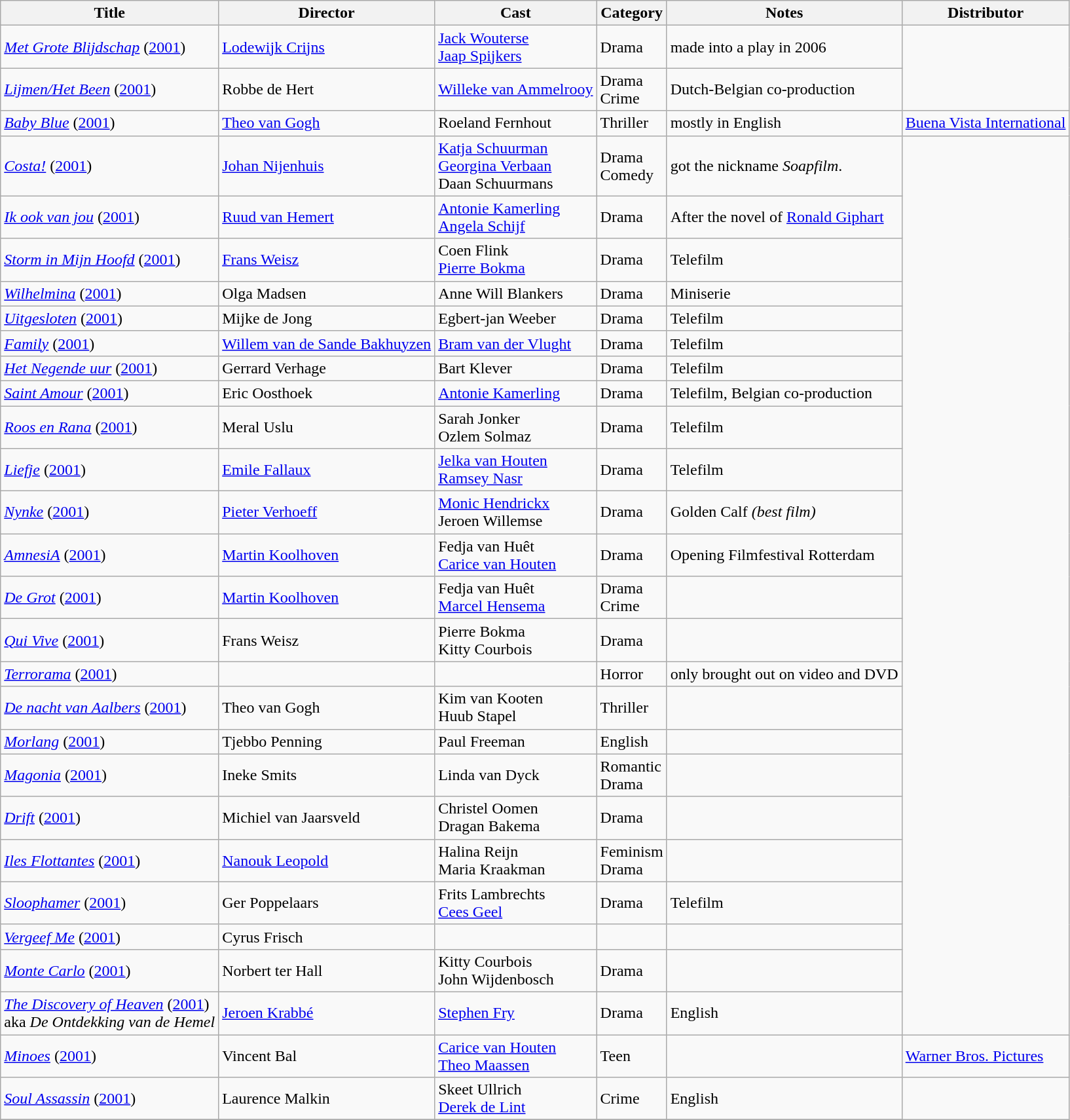<table class="wikitable">
<tr>
<th>Title</th>
<th>Director</th>
<th>Cast</th>
<th>Category</th>
<th>Notes</th>
<th>Distributor</th>
</tr>
<tr>
<td><em><a href='#'>Met Grote Blijdschap</a></em> (<a href='#'>2001</a>)</td>
<td><a href='#'>Lodewijk Crijns</a></td>
<td><a href='#'>Jack Wouterse</a><br><a href='#'>Jaap Spijkers</a></td>
<td>Drama</td>
<td>made into a play in 2006</td>
</tr>
<tr>
<td><em><a href='#'>Lijmen/Het Been</a></em> (<a href='#'>2001</a>)</td>
<td>Robbe de Hert</td>
<td><a href='#'>Willeke van Ammelrooy</a></td>
<td>Drama<br>Crime</td>
<td>Dutch-Belgian co-production</td>
</tr>
<tr>
<td><em><a href='#'>Baby Blue</a></em> (<a href='#'>2001</a>)</td>
<td><a href='#'>Theo van Gogh</a></td>
<td>Roeland Fernhout</td>
<td>Thriller</td>
<td>mostly in English</td>
<td><a href='#'>Buena Vista International</a></td>
</tr>
<tr>
<td><em><a href='#'>Costa!</a></em> (<a href='#'>2001</a>)</td>
<td><a href='#'>Johan Nijenhuis</a></td>
<td><a href='#'>Katja Schuurman</a><br><a href='#'>Georgina Verbaan</a><br>Daan Schuurmans</td>
<td>Drama<br>Comedy</td>
<td>got the nickname <em>Soapfilm</em>.</td>
</tr>
<tr>
<td><em><a href='#'>Ik ook van jou</a></em> (<a href='#'>2001</a>)</td>
<td><a href='#'>Ruud van Hemert</a></td>
<td><a href='#'>Antonie Kamerling</a><br><a href='#'>Angela Schijf</a></td>
<td>Drama</td>
<td>After the novel of <a href='#'>Ronald Giphart</a></td>
</tr>
<tr>
<td><em><a href='#'>Storm in Mijn Hoofd</a></em> (<a href='#'>2001</a>)</td>
<td><a href='#'>Frans Weisz</a></td>
<td>Coen Flink<br><a href='#'>Pierre Bokma</a></td>
<td>Drama</td>
<td>Telefilm</td>
</tr>
<tr>
<td><em><a href='#'>Wilhelmina</a></em> (<a href='#'>2001</a>)</td>
<td>Olga Madsen</td>
<td>Anne Will Blankers</td>
<td>Drama</td>
<td>Miniserie</td>
</tr>
<tr>
<td><em><a href='#'>Uitgesloten</a></em> (<a href='#'>2001</a>)</td>
<td>Mijke de Jong</td>
<td>Egbert-jan Weeber</td>
<td>Drama</td>
<td>Telefilm</td>
</tr>
<tr>
<td><em><a href='#'>Family</a></em> (<a href='#'>2001</a>)</td>
<td><a href='#'>Willem van de Sande Bakhuyzen</a></td>
<td><a href='#'>Bram van der Vlught</a></td>
<td>Drama</td>
<td>Telefilm</td>
</tr>
<tr>
<td><em><a href='#'>Het Negende uur</a></em> (<a href='#'>2001</a>)</td>
<td>Gerrard Verhage</td>
<td>Bart Klever</td>
<td>Drama</td>
<td>Telefilm</td>
</tr>
<tr>
<td><em><a href='#'>Saint Amour</a></em> (<a href='#'>2001</a>)</td>
<td>Eric Oosthoek</td>
<td><a href='#'>Antonie Kamerling</a></td>
<td>Drama</td>
<td>Telefilm, Belgian co-production</td>
</tr>
<tr>
<td><em><a href='#'>Roos en Rana</a></em> (<a href='#'>2001</a>)</td>
<td>Meral Uslu</td>
<td>Sarah Jonker<br>Ozlem Solmaz</td>
<td>Drama</td>
<td>Telefilm</td>
</tr>
<tr>
<td><em><a href='#'>Liefje</a></em> (<a href='#'>2001</a>)</td>
<td><a href='#'>Emile Fallaux</a></td>
<td><a href='#'>Jelka van Houten</a><br><a href='#'>Ramsey Nasr</a></td>
<td>Drama</td>
<td>Telefilm</td>
</tr>
<tr>
<td><em><a href='#'>Nynke</a></em> (<a href='#'>2001</a>)</td>
<td><a href='#'>Pieter Verhoeff</a></td>
<td><a href='#'>Monic Hendrickx</a><br>Jeroen Willemse</td>
<td>Drama</td>
<td>Golden Calf <em>(best film)</em></td>
</tr>
<tr>
<td><em><a href='#'>AmnesiA</a></em> (<a href='#'>2001</a>)</td>
<td><a href='#'>Martin Koolhoven</a></td>
<td>Fedja van Huêt<br><a href='#'>Carice van Houten</a></td>
<td>Drama</td>
<td>Opening Filmfestival Rotterdam</td>
</tr>
<tr>
<td><em><a href='#'>De Grot</a></em> (<a href='#'>2001</a>)</td>
<td><a href='#'>Martin Koolhoven</a></td>
<td>Fedja van Huêt<br><a href='#'>Marcel Hensema</a></td>
<td>Drama<br>Crime</td>
<td></td>
</tr>
<tr>
<td><em><a href='#'>Qui Vive</a></em> (<a href='#'>2001</a>)</td>
<td>Frans Weisz</td>
<td>Pierre Bokma<br>Kitty Courbois</td>
<td>Drama</td>
<td></td>
</tr>
<tr>
<td><em><a href='#'>Terrorama</a></em> (<a href='#'>2001</a>)</td>
<td></td>
<td></td>
<td>Horror</td>
<td>only brought out on video and DVD</td>
</tr>
<tr>
<td><em><a href='#'>De nacht van Aalbers</a></em> (<a href='#'>2001</a>)</td>
<td>Theo van Gogh</td>
<td>Kim van Kooten<br>Huub Stapel</td>
<td>Thriller</td>
<td></td>
</tr>
<tr>
<td><em><a href='#'>Morlang</a></em> (<a href='#'>2001</a>)</td>
<td>Tjebbo Penning</td>
<td>Paul Freeman</td>
<td>English</td>
<td></td>
</tr>
<tr>
<td><em><a href='#'>Magonia</a></em> (<a href='#'>2001</a>)</td>
<td>Ineke Smits</td>
<td>Linda van Dyck</td>
<td>Romantic<br>Drama</td>
<td></td>
</tr>
<tr>
<td><em><a href='#'>Drift</a></em> (<a href='#'>2001</a>)</td>
<td>Michiel van Jaarsveld</td>
<td>Christel Oomen<br>Dragan Bakema</td>
<td>Drama</td>
<td></td>
</tr>
<tr>
<td><em><a href='#'>Iles Flottantes</a></em> (<a href='#'>2001</a>)</td>
<td><a href='#'>Nanouk Leopold</a></td>
<td>Halina Reijn<br>Maria Kraakman</td>
<td>Feminism<br>Drama</td>
<td></td>
</tr>
<tr>
<td><em><a href='#'>Sloophamer</a></em> (<a href='#'>2001</a>)</td>
<td>Ger Poppelaars</td>
<td>Frits Lambrechts<br><a href='#'>Cees Geel</a></td>
<td>Drama</td>
<td>Telefilm</td>
</tr>
<tr>
<td><em><a href='#'>Vergeef Me</a></em> (<a href='#'>2001</a>)</td>
<td>Cyrus Frisch</td>
<td></td>
<td></td>
<td></td>
</tr>
<tr>
<td><em><a href='#'>Monte Carlo</a></em> (<a href='#'>2001</a>)</td>
<td>Norbert ter Hall</td>
<td>Kitty Courbois<br>John Wijdenbosch</td>
<td>Drama</td>
<td></td>
</tr>
<tr>
<td><em><a href='#'>The Discovery of Heaven</a></em> (<a href='#'>2001</a>)<br>aka <em>De Ontdekking van de Hemel</em></td>
<td><a href='#'>Jeroen Krabbé</a></td>
<td><a href='#'>Stephen Fry</a></td>
<td>Drama</td>
<td>English</td>
</tr>
<tr>
<td><em><a href='#'>Minoes</a></em> (<a href='#'>2001</a>)</td>
<td>Vincent Bal</td>
<td><a href='#'>Carice van Houten</a><br><a href='#'>Theo Maassen</a></td>
<td>Teen</td>
<td></td>
<td><a href='#'>Warner Bros. Pictures</a></td>
</tr>
<tr>
<td><em><a href='#'>Soul Assassin</a></em> (<a href='#'>2001</a>)</td>
<td>Laurence Malkin</td>
<td>Skeet Ullrich<br><a href='#'>Derek de Lint</a></td>
<td>Crime</td>
<td>English</td>
</tr>
<tr>
</tr>
</table>
